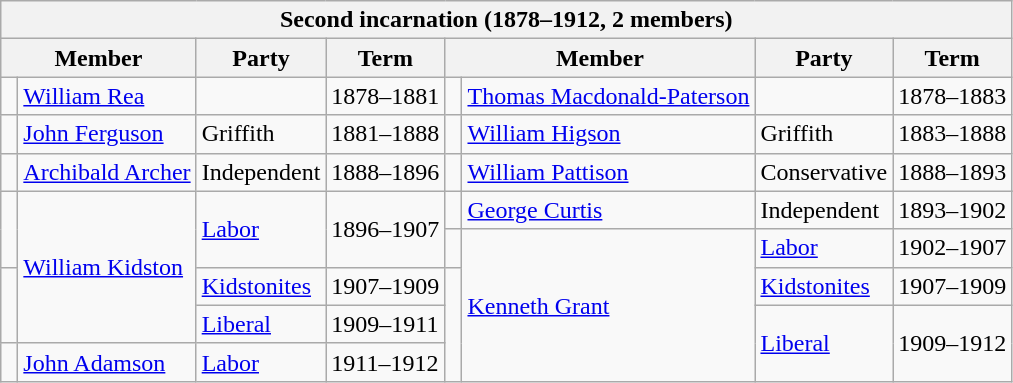<table class="wikitable">
<tr>
<th colspan="8">Second incarnation (1878–1912, 2 members)</th>
</tr>
<tr>
<th colspan="2">Member</th>
<th>Party</th>
<th>Term</th>
<th colspan="2">Member</th>
<th>Party</th>
<th>Term</th>
</tr>
<tr>
<td> </td>
<td><a href='#'>William Rea</a></td>
<td> </td>
<td>1878–1881</td>
<td> </td>
<td><a href='#'>Thomas Macdonald-Paterson</a></td>
<td> </td>
<td>1878–1883</td>
</tr>
<tr>
<td> </td>
<td><a href='#'>John Ferguson</a></td>
<td>Griffith</td>
<td>1881–1888</td>
<td> </td>
<td><a href='#'>William Higson</a></td>
<td>Griffith</td>
<td>1883–1888</td>
</tr>
<tr>
<td rowspan=2 > </td>
<td rowspan=2><a href='#'>Archibald Archer</a></td>
<td rowspan=2>Independent</td>
<td rowspan=2>1888–1896</td>
<td> </td>
<td><a href='#'>William Pattison</a></td>
<td>Conservative</td>
<td>1888–1893</td>
</tr>
<tr>
<td rowspan=2 > </td>
<td rowspan=2><a href='#'>George Curtis</a></td>
<td rowspan=2>Independent</td>
<td rowspan=2>1893–1902</td>
</tr>
<tr>
<td rowspan=2 > </td>
<td rowspan=4><a href='#'>William Kidston</a></td>
<td rowspan=2><a href='#'>Labor</a></td>
<td rowspan=2>1896–1907</td>
</tr>
<tr>
<td> </td>
<td rowspan=4><a href='#'>Kenneth Grant</a></td>
<td><a href='#'>Labor</a></td>
<td>1902–1907</td>
</tr>
<tr>
<td rowspan=2 > </td>
<td><a href='#'>Kidstonites</a></td>
<td>1907–1909</td>
<td rowspan=3 > </td>
<td><a href='#'>Kidstonites</a></td>
<td>1907–1909</td>
</tr>
<tr>
<td><a href='#'>Liberal</a></td>
<td>1909–1911</td>
<td rowspan=2><a href='#'>Liberal</a></td>
<td rowspan=2>1909–1912</td>
</tr>
<tr>
<td> </td>
<td><a href='#'>John Adamson</a></td>
<td><a href='#'>Labor</a></td>
<td>1911–1912</td>
</tr>
</table>
